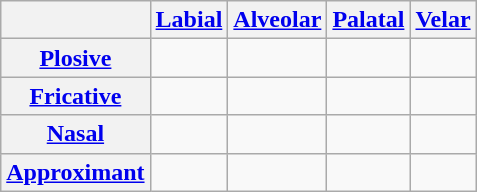<table class="wikitable">
<tr>
<th></th>
<th><a href='#'>Labial</a></th>
<th><a href='#'>Alveolar</a></th>
<th><a href='#'>Palatal</a></th>
<th><a href='#'>Velar</a></th>
</tr>
<tr>
<th><a href='#'>Plosive</a></th>
<td> </td>
<td></td>
<td></td>
<td> </td>
</tr>
<tr>
<th><a href='#'>Fricative</a></th>
<td></td>
<td></td>
<td></td>
<td></td>
</tr>
<tr>
<th><a href='#'>Nasal</a></th>
<td> </td>
<td></td>
<td></td>
<td></td>
</tr>
<tr>
<th><a href='#'>Approximant</a></th>
<td></td>
<td></td>
<td></td>
<td></td>
</tr>
</table>
